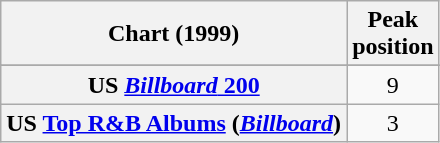<table class="wikitable sortable plainrowheaders" style="text-align:center">
<tr>
<th scope="col">Chart (1999)</th>
<th scope="col">Peak<br> position</th>
</tr>
<tr>
</tr>
<tr>
<th scope="row">US <a href='#'><em>Billboard</em> 200</a></th>
<td>9</td>
</tr>
<tr>
<th scope="row">US <a href='#'>Top R&B Albums</a> (<em><a href='#'>Billboard</a></em>)</th>
<td>3</td>
</tr>
</table>
